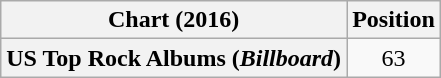<table class="wikitable plainrowheaders" style="text-align:center">
<tr>
<th scope="col">Chart (2016)</th>
<th scope="col">Position</th>
</tr>
<tr>
<th scope="row">US Top Rock Albums (<em>Billboard</em>)</th>
<td>63</td>
</tr>
</table>
